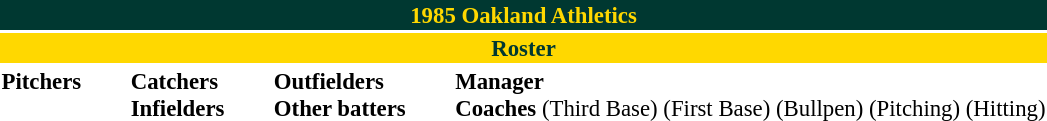<table class="toccolours" style="font-size: 95%;">
<tr>
<th colspan="10" style="background:#003831; color:#ffd800; text-align:center;">1985 Oakland Athletics</th>
</tr>
<tr>
<td colspan="7" style="background:#ffd800; color:#003831; text-align:center;"><strong>Roster</strong></td>
</tr>
<tr>
<td valign="top"><strong>Pitchers</strong><br>















</td>
<td style="width:25px;"></td>
<td valign="top"><strong>Catchers</strong><br>


<strong>Infielders</strong>









</td>
<td style="width:25px;"></td>
<td valign="top"><strong>Outfielders</strong><br>




<strong>Other batters</strong>
</td>
<td style="width:25px;"></td>
<td valign="top"><strong>Manager</strong><br>
<strong>Coaches</strong>
 (Third Base)
 (First Base)
 (Bullpen)
 (Pitching)
 (Hitting)</td>
</tr>
</table>
